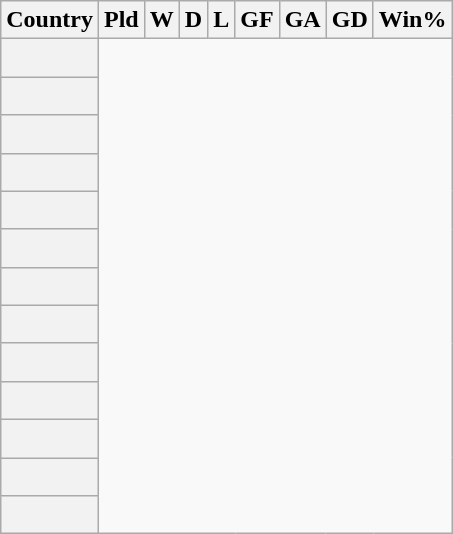<table class="wikitable collapsible collapsed" style="text-align:center">
<tr>
<th scope="col">Country</th>
<th scope="col">Pld</th>
<th scope="col">W</th>
<th scope="col">D</th>
<th scope="col">L</th>
<th scope="col">GF</th>
<th scope="col">GA</th>
<th scope="col">GD</th>
<th scope="col">Win%</th>
</tr>
<tr>
<th scope="row" style="text-align:left"><br></th>
</tr>
<tr>
<th scope="row" style="text-align:left"><br></th>
</tr>
<tr>
<th scope="row" style="text-align:left"><br></th>
</tr>
<tr>
<th scope="row" style="text-align:left"><br></th>
</tr>
<tr>
<th scope="row" style="text-align:left"><br></th>
</tr>
<tr>
<th scope="row" style="text-align:left"><br></th>
</tr>
<tr>
<th scope="row" style="text-align:left"><br></th>
</tr>
<tr>
<th scope="row" style="text-align:left"><br></th>
</tr>
<tr>
<th scope="row" style="text-align:left"><br></th>
</tr>
<tr>
<th scope="row" style="text-align:left"><br></th>
</tr>
<tr>
<th scope="row" style="text-align:left"><br></th>
</tr>
<tr>
<th scope="row" style="text-align:left"><br></th>
</tr>
<tr>
<th scope="row" style="text-align:left"><br></th>
</tr>
</table>
